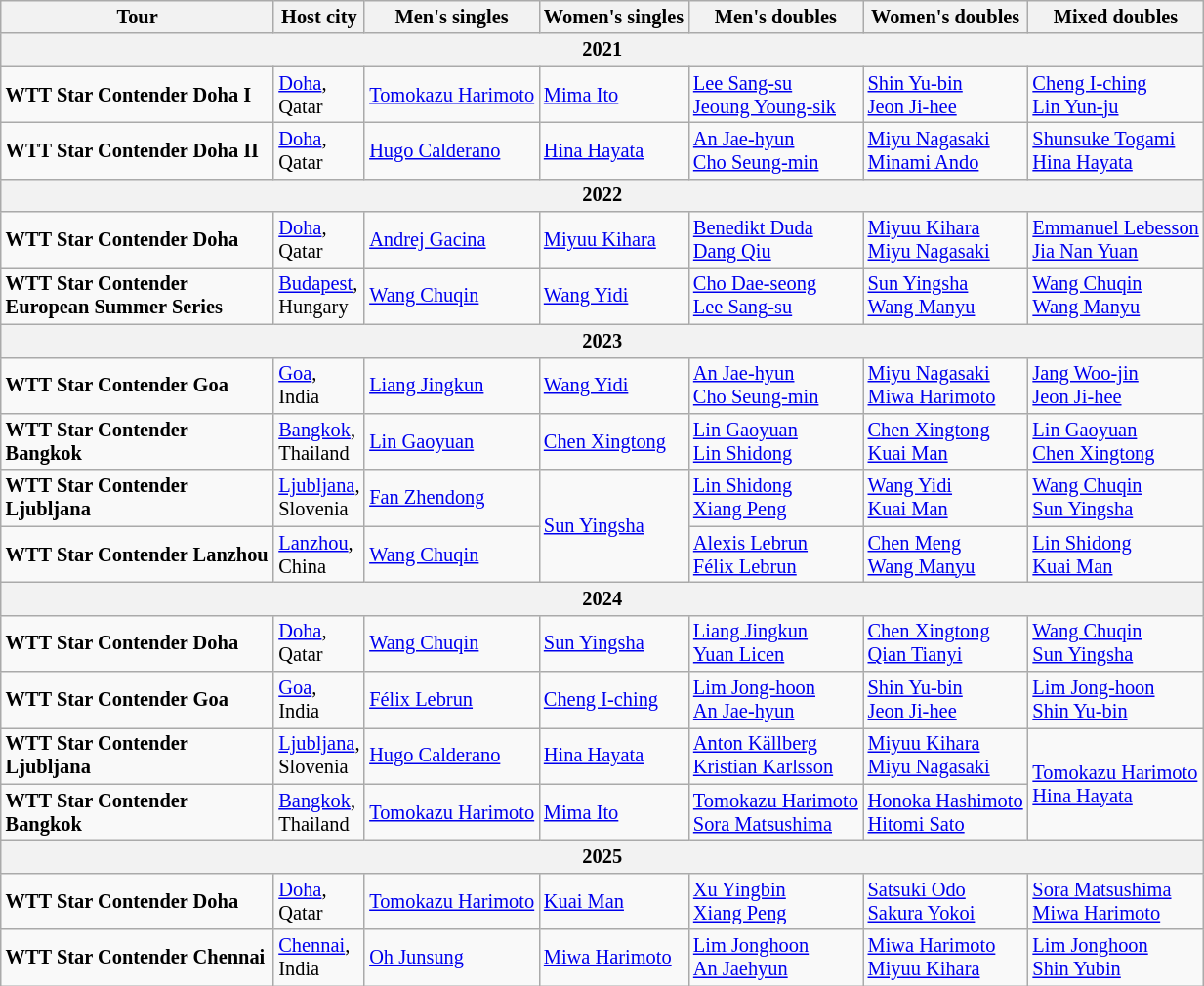<table class="wikitable"style="font-size:85%">
<tr>
<th style="width: 180px;">Tour</th>
<th>Host city</th>
<th>Men's singles</th>
<th>Women's singles</th>
<th>Men's doubles</th>
<th>Women's doubles</th>
<th>Mixed doubles</th>
</tr>
<tr>
<th colspan="7">2021</th>
</tr>
<tr>
<td><strong>WTT Star Contender Doha I</strong></td>
<td><a href='#'>Doha</a>,<br>Qatar</td>
<td> <a href='#'>Tomokazu Harimoto</a></td>
<td> <a href='#'>Mima Ito</a></td>
<td> <a href='#'>Lee Sang-su</a> <br> <a href='#'>Jeoung Young-sik</a></td>
<td> <a href='#'>Shin Yu-bin</a> <br> <a href='#'>Jeon Ji-hee</a></td>
<td> <a href='#'>Cheng I-ching</a> <br> <a href='#'>Lin Yun-ju</a></td>
</tr>
<tr>
<td><strong>WTT Star Contender Doha II</strong></td>
<td><a href='#'>Doha</a>,<br>Qatar</td>
<td> <a href='#'>Hugo Calderano</a></td>
<td> <a href='#'>Hina Hayata</a></td>
<td> <a href='#'>An Jae-hyun</a> <br> <a href='#'>Cho Seung-min</a></td>
<td> <a href='#'>Miyu Nagasaki</a> <br> <a href='#'>Minami Ando</a></td>
<td> <a href='#'>Shunsuke Togami</a> <br> <a href='#'>Hina Hayata</a></td>
</tr>
<tr>
<th colspan="7">2022</th>
</tr>
<tr>
<td><strong>WTT Star Contender Doha</strong></td>
<td><a href='#'>Doha</a>,<br>Qatar</td>
<td> <a href='#'>Andrej Gacina</a></td>
<td> <a href='#'>Miyuu Kihara</a></td>
<td> <a href='#'>Benedikt Duda</a> <br> <a href='#'>Dang Qiu</a></td>
<td> <a href='#'>Miyuu Kihara</a> <br> <a href='#'>Miyu Nagasaki</a></td>
<td> <a href='#'>Emmanuel Lebesson</a> <br> <a href='#'>Jia Nan Yuan</a></td>
</tr>
<tr>
<td><strong>WTT Star Contender European Summer Series</strong></td>
<td><a href='#'>Budapest</a>,<br>Hungary</td>
<td> <a href='#'>Wang Chuqin</a></td>
<td> <a href='#'>Wang Yidi</a></td>
<td> <a href='#'>Cho Dae-seong</a> <br> <a href='#'>Lee Sang-su</a></td>
<td> <a href='#'>Sun Yingsha</a> <br> <a href='#'>Wang Manyu</a></td>
<td> <a href='#'>Wang Chuqin</a> <br> <a href='#'>Wang Manyu</a></td>
</tr>
<tr>
<th colspan="7">2023</th>
</tr>
<tr>
<td><strong>WTT Star Contender Goa</strong></td>
<td><a href='#'>Goa</a>,<br>India</td>
<td> <a href='#'>Liang Jingkun</a></td>
<td> <a href='#'>Wang Yidi</a></td>
<td> <a href='#'>An Jae-hyun</a> <br> <a href='#'>Cho Seung-min</a></td>
<td> <a href='#'>Miyu Nagasaki</a> <br> <a href='#'>Miwa Harimoto</a></td>
<td> <a href='#'>Jang Woo-jin</a> <br> <a href='#'>Jeon Ji-hee</a></td>
</tr>
<tr>
<td><strong>WTT Star Contender Bangkok</strong></td>
<td><a href='#'>Bangkok</a>,<br>Thailand</td>
<td> <a href='#'>Lin Gaoyuan</a></td>
<td> <a href='#'>Chen Xingtong</a></td>
<td> <a href='#'>Lin Gaoyuan</a> <br> <a href='#'>Lin Shidong</a></td>
<td> <a href='#'>Chen Xingtong</a> <br> <a href='#'>Kuai Man</a></td>
<td> <a href='#'>Lin Gaoyuan</a> <br> <a href='#'>Chen Xingtong</a></td>
</tr>
<tr>
<td><strong>WTT Star Contender Ljubljana</strong></td>
<td><a href='#'>Ljubljana</a>,<br>Slovenia</td>
<td> <a href='#'>Fan Zhendong</a></td>
<td rowspan="2"> <a href='#'>Sun Yingsha</a></td>
<td> <a href='#'>Lin Shidong</a> <br> <a href='#'>Xiang Peng</a></td>
<td> <a href='#'>Wang Yidi</a> <br> <a href='#'>Kuai Man</a></td>
<td> <a href='#'>Wang Chuqin</a> <br> <a href='#'>Sun Yingsha</a></td>
</tr>
<tr>
<td><strong>WTT Star Contender Lanzhou</strong></td>
<td><a href='#'>Lanzhou</a>,<br>China</td>
<td> <a href='#'>Wang Chuqin</a></td>
<td> <a href='#'>Alexis Lebrun</a> <br> <a href='#'>Félix Lebrun</a></td>
<td> <a href='#'>Chen Meng</a> <br> <a href='#'>Wang Manyu</a></td>
<td> <a href='#'>Lin Shidong</a> <br> <a href='#'>Kuai Man</a></td>
</tr>
<tr>
<th colspan="7">2024</th>
</tr>
<tr>
<td><strong>WTT Star Contender Doha</strong></td>
<td><a href='#'>Doha</a>,<br>Qatar</td>
<td> <a href='#'>Wang Chuqin</a></td>
<td> <a href='#'>Sun Yingsha</a></td>
<td> <a href='#'>Liang Jingkun</a> <br> <a href='#'>Yuan Licen</a></td>
<td> <a href='#'>Chen Xingtong</a> <br> <a href='#'>Qian Tianyi</a></td>
<td> <a href='#'>Wang Chuqin</a> <br> <a href='#'>Sun Yingsha</a></td>
</tr>
<tr>
<td><strong>WTT Star Contender Goa</strong></td>
<td><a href='#'>Goa</a>,<br>India</td>
<td> <a href='#'>Félix Lebrun</a></td>
<td> <a href='#'>Cheng I-ching</a></td>
<td> <a href='#'>Lim Jong-hoon</a> <br> <a href='#'>An Jae-hyun</a></td>
<td> <a href='#'>Shin Yu-bin</a> <br> <a href='#'>Jeon Ji-hee</a></td>
<td> <a href='#'>Lim Jong-hoon</a> <br> <a href='#'>Shin Yu-bin</a></td>
</tr>
<tr>
<td><strong>WTT Star Contender Ljubljana</strong></td>
<td><a href='#'>Ljubljana</a>,<br>Slovenia</td>
<td> <a href='#'>Hugo Calderano</a></td>
<td> <a href='#'>Hina Hayata</a></td>
<td> <a href='#'>Anton Källberg</a> <br> <a href='#'>Kristian Karlsson</a></td>
<td> <a href='#'>Miyuu Kihara</a> <br> <a href='#'>Miyu Nagasaki</a></td>
<td rowspan="2"> <a href='#'>Tomokazu Harimoto</a>  <br> <a href='#'>Hina Hayata</a></td>
</tr>
<tr>
<td><strong>WTT Star Contender Bangkok</strong></td>
<td><a href='#'>Bangkok</a>,<br>Thailand</td>
<td> <a href='#'>Tomokazu Harimoto</a></td>
<td> <a href='#'>Mima Ito</a></td>
<td> <a href='#'>Tomokazu Harimoto</a><br> <a href='#'>Sora Matsushima</a></td>
<td> <a href='#'>Honoka Hashimoto</a><br> <a href='#'>Hitomi Sato</a></td>
</tr>
<tr>
<th colspan="7">2025</th>
</tr>
<tr>
<td><strong>WTT Star Contender Doha</strong></td>
<td><a href='#'>Doha</a>,<br>Qatar</td>
<td> <a href='#'>Tomokazu Harimoto</a></td>
<td> <a href='#'>Kuai Man</a></td>
<td> <a href='#'>Xu Yingbin</a> <br> <a href='#'>Xiang Peng</a></td>
<td> <a href='#'>Satsuki Odo</a> <br> <a href='#'>Sakura Yokoi</a></td>
<td> <a href='#'>Sora Matsushima</a> <br> <a href='#'>Miwa Harimoto</a></td>
</tr>
<tr>
<td><strong>WTT Star Contender Chennai</strong></td>
<td><a href='#'>Chennai</a>,<br>India</td>
<td> <a href='#'>Oh Junsung</a></td>
<td> <a href='#'>Miwa Harimoto</a></td>
<td> <a href='#'>Lim Jonghoon</a><br> <a href='#'>An Jaehyun</a></td>
<td> <a href='#'>Miwa Harimoto</a><br> <a href='#'>Miyuu Kihara</a></td>
<td> <a href='#'>Lim Jonghoon</a><br> <a href='#'>Shin Yubin</a></td>
</tr>
</table>
